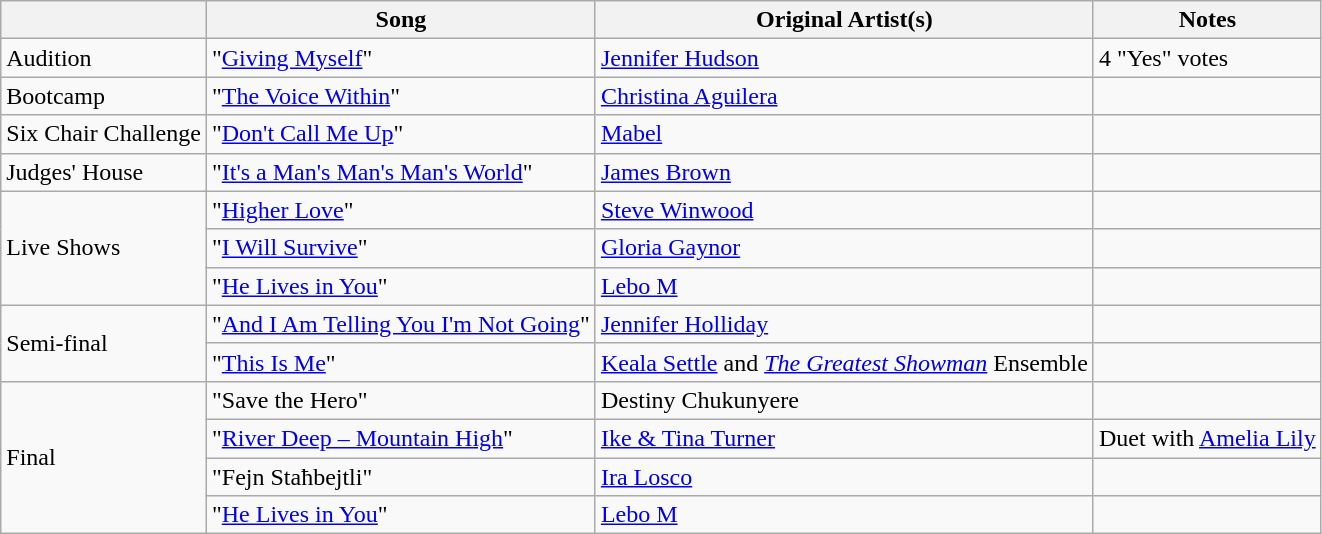<table class="wikitable">
<tr>
<th></th>
<th>Song</th>
<th>Original Artist(s)</th>
<th>Notes</th>
</tr>
<tr>
<td>Audition</td>
<td>"<a href='#'>Giving Myself</a>"</td>
<td><a href='#'>Jennifer Hudson</a></td>
<td>4 "Yes" votes</td>
</tr>
<tr>
<td>Bootcamp</td>
<td>"<a href='#'>The Voice Within</a>"</td>
<td><a href='#'>Christina Aguilera</a></td>
<td></td>
</tr>
<tr>
<td>Six Chair Challenge</td>
<td>"<a href='#'>Don't Call Me Up</a>"</td>
<td><a href='#'>Mabel</a></td>
<td></td>
</tr>
<tr>
<td>Judges' House</td>
<td>"<a href='#'>It's a Man's Man's Man's World</a>"</td>
<td><a href='#'>James Brown</a></td>
<td></td>
</tr>
<tr>
<td rowspan="3">Live Shows</td>
<td>"<a href='#'>Higher Love</a>"</td>
<td><a href='#'>Steve Winwood</a></td>
<td></td>
</tr>
<tr>
<td>"<a href='#'>I Will Survive</a>"</td>
<td><a href='#'>Gloria Gaynor</a></td>
<td></td>
</tr>
<tr>
<td>"<a href='#'>He Lives in You</a>"</td>
<td><a href='#'>Lebo M</a></td>
<td></td>
</tr>
<tr>
<td rowspan="2">Semi-final</td>
<td>"<a href='#'>And I Am Telling You I'm Not Going</a>"</td>
<td><a href='#'>Jennifer Holliday</a></td>
<td></td>
</tr>
<tr>
<td>"<a href='#'>This Is Me</a>"</td>
<td><a href='#'>Keala Settle</a> and <em><a href='#'>The Greatest Showman</a></em> Ensemble</td>
<td></td>
</tr>
<tr>
<td rowspan="4">Final</td>
<td>"Save the Hero"</td>
<td>Destiny Chukunyere</td>
<td></td>
</tr>
<tr>
<td>"<a href='#'>River Deep – Mountain High</a>"</td>
<td><a href='#'>Ike & Tina Turner</a></td>
<td>Duet with <a href='#'>Amelia Lily</a></td>
</tr>
<tr>
<td>"Fejn Staħbejtli"</td>
<td><a href='#'>Ira Losco</a></td>
<td></td>
</tr>
<tr>
<td>"<a href='#'>He Lives in You</a>"</td>
<td><a href='#'>Lebo M</a></td>
<td></td>
</tr>
</table>
